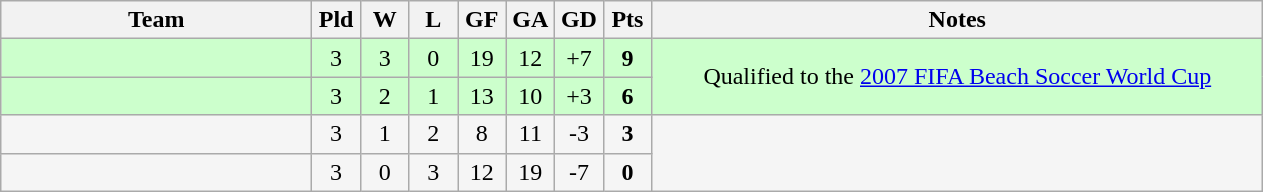<table class="wikitable" style="text-align:center;">
<tr>
<th width=200>Team</th>
<th width=25>Pld</th>
<th width=25>W</th>
<th width=25>L</th>
<th width=25>GF</th>
<th width=25>GA</th>
<th width=25>GD</th>
<th width=25>Pts</th>
<th width=400>Notes</th>
</tr>
<tr align=center style="background:#ccffcc;">
<td style="text-align:left;"></td>
<td>3</td>
<td>3</td>
<td>0</td>
<td>19</td>
<td>12</td>
<td>+7</td>
<td><strong>9</strong></td>
<td rowspan=2>Qualified to the <a href='#'>2007 FIFA Beach Soccer World Cup</a></td>
</tr>
<tr align=center style="background:#ccffcc;">
<td style="text-align:left;"></td>
<td>3</td>
<td>2</td>
<td>1</td>
<td>13</td>
<td>10</td>
<td>+3</td>
<td><strong>6</strong></td>
</tr>
<tr align=center style="background:#f5f5f5;">
<td style="text-align:left;"></td>
<td>3</td>
<td>1</td>
<td>2</td>
<td>8</td>
<td>11</td>
<td>-3</td>
<td><strong>3</strong></td>
<td rowspan=2></td>
</tr>
<tr align=center style="background:#f5f5f5;">
<td style="text-align:left;"></td>
<td>3</td>
<td>0</td>
<td>3</td>
<td>12</td>
<td>19</td>
<td>-7</td>
<td><strong>0</strong></td>
</tr>
</table>
